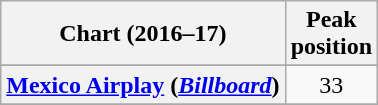<table class="wikitable sortable plainrowheaders" style="text-align:center">
<tr>
<th scope="col">Chart (2016–17)</th>
<th scope="col">Peak<br> position</th>
</tr>
<tr>
</tr>
<tr>
</tr>
<tr>
</tr>
<tr>
</tr>
<tr>
</tr>
<tr>
</tr>
<tr>
</tr>
<tr>
</tr>
<tr>
</tr>
<tr>
</tr>
<tr>
</tr>
<tr>
<th scope="row"><a href='#'>Mexico Airplay</a> (<em><a href='#'>Billboard</a></em>)</th>
<td>33</td>
</tr>
<tr>
</tr>
<tr>
</tr>
<tr>
</tr>
<tr>
</tr>
<tr>
</tr>
<tr>
</tr>
<tr>
</tr>
<tr>
</tr>
<tr>
</tr>
<tr>
</tr>
<tr>
</tr>
<tr>
</tr>
<tr>
</tr>
<tr>
</tr>
</table>
